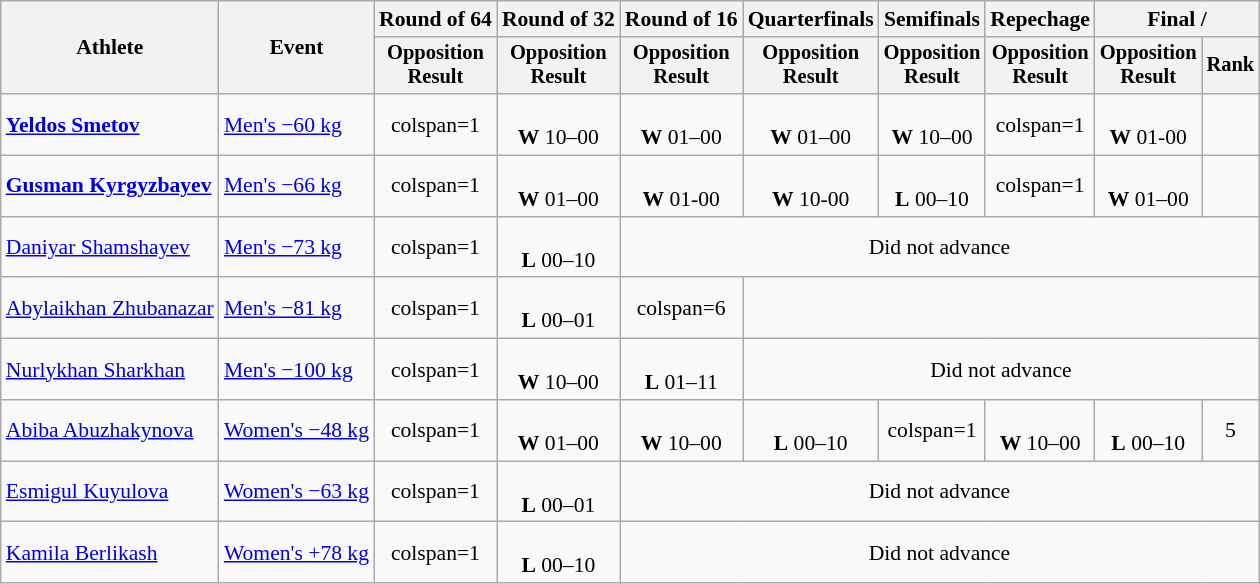<table class=wikitable style=font-size:90%;text-align:center>
<tr>
<th rowspan=2>Athlete</th>
<th rowspan=2>Event</th>
<th>Round of 64</th>
<th>Round of 32</th>
<th>Round of 16</th>
<th>Quarterfinals</th>
<th>Semifinals</th>
<th>Repechage</th>
<th colspan=2>Final / </th>
</tr>
<tr style=font-size:95%>
<th>Opposition<br>Result</th>
<th>Opposition<br>Result</th>
<th>Opposition<br>Result</th>
<th>Opposition<br>Result</th>
<th>Opposition<br>Result</th>
<th>Opposition<br>Result</th>
<th>Opposition<br>Result</th>
<th>Rank</th>
</tr>
<tr>
<td align=left><strong><a href='#'>Yeldos Smetov</a></strong></td>
<td align=left><a href='#'>Men's −60 kg</a></td>
<td>colspan=1 </td>
<td><br><strong>W</strong> 10–00</td>
<td><br><strong>W</strong> 01–00</td>
<td><br><strong>W</strong> 01–00</td>
<td><br><strong>W</strong> 10–00</td>
<td>colspan=1 </td>
<td><br><strong>W</strong> 01-00</td>
<td></td>
</tr>
<tr>
<td align=left><strong><a href='#'>Gusman Kyrgyzbayev</a></strong></td>
<td align=left><a href='#'>Men's −66 kg</a></td>
<td>colspan=1 </td>
<td><br> <strong>W</strong> 01–00</td>
<td><br> <strong>W</strong> 01-00</td>
<td><br> <strong>W</strong> 10-00</td>
<td><br> <strong>L</strong> 00–10</td>
<td>colspan=1 </td>
<td><br><strong>W</strong> 01–00</td>
<td></td>
</tr>
<tr>
<td align=left><a href='#'>Daniyar Shamshayev</a></td>
<td align=left><a href='#'>Men's −73 kg</a></td>
<td>colspan=1 </td>
<td><br> <strong>L</strong> 00–10</td>
<td colspan="6" align="center">Did not advance</td>
</tr>
<tr>
<td align=left><a href='#'>Abylaikhan Zhubanazar</a></td>
<td align=left><a href='#'>Men's −81 kg</a></td>
<td>colspan=1 </td>
<td><br> <strong>L</strong> 00–01</td>
<td>colspan=6 </td>
</tr>
<tr>
<td align=left><a href='#'>Nurlykhan Sharkhan</a></td>
<td align=left><a href='#'>Men's −100 kg</a></td>
<td>colspan=1 </td>
<td><br> <strong>W</strong> 10–00</td>
<td><br> <strong>L</strong> 01–11</td>
<td colspan="6" align="center">Did not advance</td>
</tr>
<tr>
<td align=left><a href='#'>Abiba Abuzhakynova</a></td>
<td align=left><a href='#'>Women's −48 kg</a></td>
<td>colspan=1 </td>
<td><br><strong>W</strong> 01–00</td>
<td><br><strong>W</strong> 10–00</td>
<td><br><strong>L</strong> 00–10</td>
<td>colspan=1 </td>
<td><br><strong>W</strong> 10–00</td>
<td><br><strong>L</strong> 00–10</td>
<td>5</td>
</tr>
<tr>
<td align=left><a href='#'>Esmigul Kuyulova</a></td>
<td align=left><a href='#'>Women's −63 kg</a></td>
<td>colspan=1 </td>
<td><br> <strong>L</strong> 00–01</td>
<td colspan="6" align="center">Did not advance</td>
</tr>
<tr>
<td align=left><a href='#'>Kamila Berlikash</a></td>
<td align=left><a href='#'>Women's +78 kg</a></td>
<td>colspan=1 </td>
<td><br> <strong>L</strong> 00–10</td>
<td colspan="6" align="center">Did not advance</td>
</tr>
</table>
